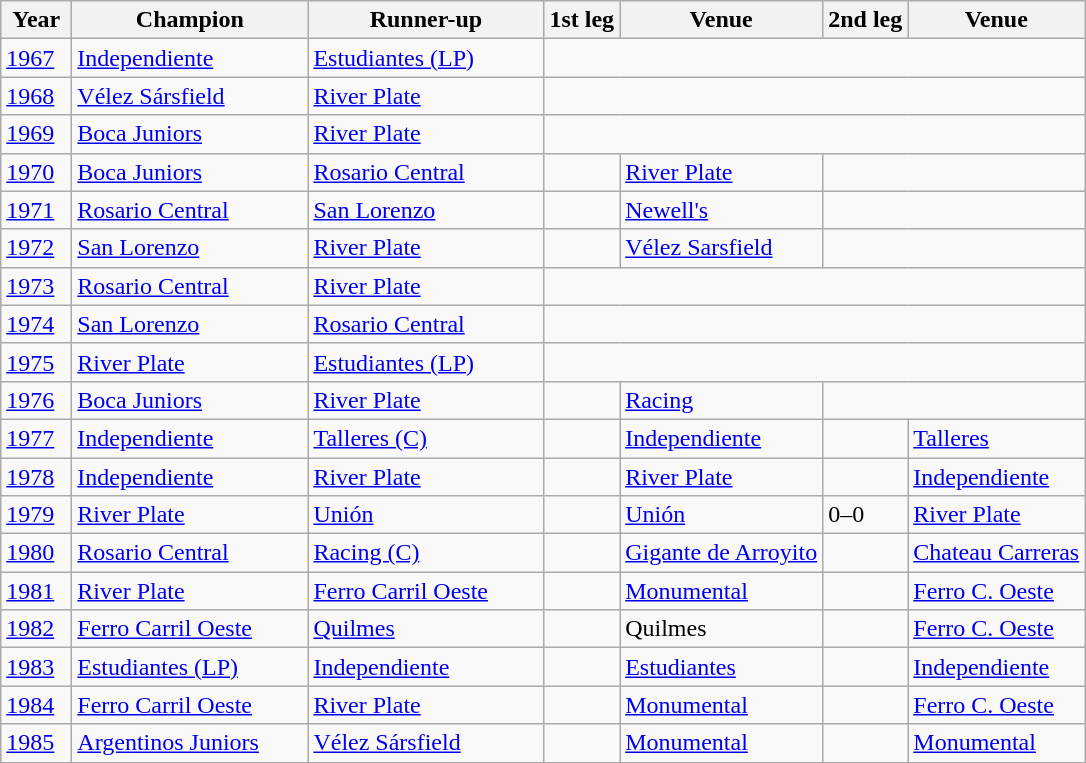<table class="wikitable sortable">
<tr>
<th width=40px>Year</th>
<th width=150px>Champion</th>
<th width=150px>Runner-up</th>
<th>1st leg</th>
<th>Venue</th>
<th>2nd leg</th>
<th>Venue</th>
</tr>
<tr>
<td><a href='#'>1967</a></td>
<td><a href='#'>Independiente</a></td>
<td><a href='#'>Estudiantes (LP)</a></td>
<td colspan=4></td>
</tr>
<tr>
<td><a href='#'>1968</a></td>
<td><a href='#'>Vélez Sársfield</a></td>
<td><a href='#'>River Plate</a></td>
<td colspan=4></td>
</tr>
<tr>
<td><a href='#'>1969</a></td>
<td><a href='#'>Boca Juniors</a></td>
<td><a href='#'>River Plate</a></td>
<td colspan=4></td>
</tr>
<tr>
<td><a href='#'>1970</a></td>
<td><a href='#'>Boca Juniors</a></td>
<td><a href='#'>Rosario Central</a></td>
<td></td>
<td><a href='#'>River Plate</a></td>
<td colspan=2></td>
</tr>
<tr>
<td><a href='#'>1971</a></td>
<td><a href='#'>Rosario Central</a></td>
<td><a href='#'>San Lorenzo</a></td>
<td></td>
<td><a href='#'>Newell's</a></td>
<td colspan=2></td>
</tr>
<tr>
<td><a href='#'>1972</a></td>
<td><a href='#'>San Lorenzo</a></td>
<td><a href='#'>River Plate</a></td>
<td></td>
<td><a href='#'>Vélez Sarsfield</a></td>
<td colspan=2></td>
</tr>
<tr>
<td><a href='#'>1973</a></td>
<td><a href='#'>Rosario Central</a></td>
<td><a href='#'>River Plate</a></td>
<td colspan=4></td>
</tr>
<tr>
<td><a href='#'>1974</a></td>
<td><a href='#'>San Lorenzo</a></td>
<td><a href='#'>Rosario Central</a></td>
<td colspan=4></td>
</tr>
<tr>
<td><a href='#'>1975</a></td>
<td><a href='#'>River Plate</a></td>
<td><a href='#'>Estudiantes (LP)</a></td>
<td colspan=4></td>
</tr>
<tr>
<td><a href='#'>1976</a></td>
<td><a href='#'>Boca Juniors</a></td>
<td><a href='#'>River Plate</a></td>
<td></td>
<td><a href='#'>Racing</a></td>
<td colspan=2></td>
</tr>
<tr>
<td><a href='#'>1977</a></td>
<td><a href='#'>Independiente</a></td>
<td><a href='#'>Talleres (C)</a></td>
<td></td>
<td><a href='#'>Independiente</a></td>
<td></td>
<td><a href='#'>Talleres</a></td>
</tr>
<tr>
<td><a href='#'>1978</a></td>
<td><a href='#'>Independiente</a></td>
<td><a href='#'>River Plate</a></td>
<td></td>
<td><a href='#'>River Plate</a></td>
<td></td>
<td><a href='#'>Independiente</a></td>
</tr>
<tr>
<td><a href='#'>1979</a></td>
<td><a href='#'>River Plate</a></td>
<td><a href='#'>Unión</a></td>
<td></td>
<td><a href='#'>Unión</a></td>
<td {{center>0–0 </td>
<td><a href='#'>River Plate</a></td>
</tr>
<tr>
<td><a href='#'>1980</a></td>
<td><a href='#'>Rosario Central</a></td>
<td><a href='#'>Racing (C)</a></td>
<td></td>
<td><a href='#'>Gigante de Arroyito</a></td>
<td></td>
<td><a href='#'>Chateau Carreras</a></td>
</tr>
<tr>
<td><a href='#'>1981</a></td>
<td><a href='#'>River Plate</a></td>
<td><a href='#'>Ferro Carril Oeste</a></td>
<td></td>
<td><a href='#'>Monumental</a></td>
<td></td>
<td><a href='#'>Ferro C. Oeste</a></td>
</tr>
<tr>
<td><a href='#'>1982</a></td>
<td><a href='#'>Ferro Carril Oeste</a></td>
<td><a href='#'>Quilmes</a></td>
<td></td>
<td>Quilmes</td>
<td></td>
<td><a href='#'>Ferro C. Oeste</a></td>
</tr>
<tr>
<td><a href='#'>1983</a></td>
<td><a href='#'>Estudiantes (LP)</a></td>
<td><a href='#'>Independiente</a></td>
<td></td>
<td><a href='#'>Estudiantes</a></td>
<td></td>
<td><a href='#'>Independiente</a></td>
</tr>
<tr>
<td><a href='#'>1984</a></td>
<td><a href='#'>Ferro Carril Oeste</a></td>
<td><a href='#'>River Plate</a></td>
<td></td>
<td><a href='#'>Monumental</a></td>
<td></td>
<td><a href='#'>Ferro C. Oeste</a></td>
</tr>
<tr>
<td><a href='#'>1985</a></td>
<td><a href='#'>Argentinos Juniors</a></td>
<td><a href='#'>Vélez Sársfield</a></td>
<td></td>
<td><a href='#'>Monumental</a></td>
<td></td>
<td><a href='#'>Monumental</a></td>
</tr>
</table>
